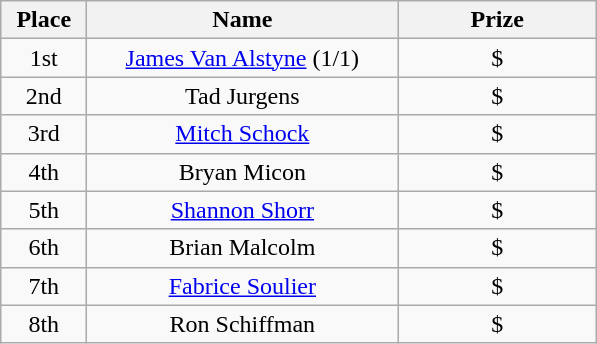<table class="wikitable">
<tr>
<th width="50">Place</th>
<th width="200">Name</th>
<th width="125">Prize</th>
</tr>
<tr>
<td align = "center">1st</td>
<td align = "center"><a href='#'>James Van Alstyne</a> (1/1)</td>
<td align = "center">$</td>
</tr>
<tr>
<td align = "center">2nd</td>
<td align = "center">Tad Jurgens</td>
<td align = "center">$</td>
</tr>
<tr>
<td align = "center">3rd</td>
<td align = "center"><a href='#'>Mitch Schock</a></td>
<td align = "center">$</td>
</tr>
<tr>
<td align = "center">4th</td>
<td align = "center">Bryan Micon</td>
<td align = "center">$</td>
</tr>
<tr>
<td align = "center">5th</td>
<td align = "center"><a href='#'>Shannon Shorr</a></td>
<td align = "center">$</td>
</tr>
<tr>
<td align = "center">6th</td>
<td align = "center">Brian Malcolm</td>
<td align = "center">$</td>
</tr>
<tr>
<td align = "center">7th</td>
<td align = "center"><a href='#'>Fabrice Soulier</a></td>
<td align = "center">$</td>
</tr>
<tr>
<td align = "center">8th</td>
<td align = "center">Ron Schiffman</td>
<td align = "center">$</td>
</tr>
</table>
